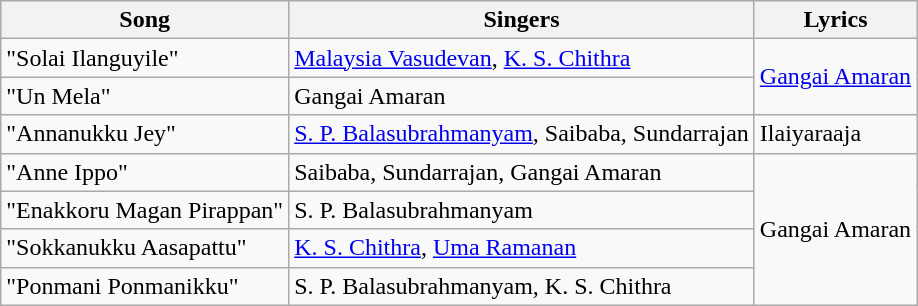<table class="wikitable">
<tr>
<th>Song</th>
<th>Singers</th>
<th>Lyrics</th>
</tr>
<tr>
<td>"Solai Ilanguyile"</td>
<td><a href='#'>Malaysia Vasudevan</a>, <a href='#'>K. S. Chithra</a></td>
<td rowspan=2><a href='#'>Gangai Amaran</a></td>
</tr>
<tr>
<td>"Un Mela"</td>
<td>Gangai Amaran</td>
</tr>
<tr>
<td>"Annanukku Jey"</td>
<td><a href='#'>S. P. Balasubrahmanyam</a>, Saibaba, Sundarrajan</td>
<td>Ilaiyaraaja</td>
</tr>
<tr>
<td>"Anne Ippo"</td>
<td>Saibaba, Sundarrajan, Gangai Amaran</td>
<td rowspan=4>Gangai Amaran</td>
</tr>
<tr>
<td>"Enakkoru Magan Pirappan"</td>
<td>S. P. Balasubrahmanyam</td>
</tr>
<tr>
<td>"Sokkanukku Aasapattu"</td>
<td><a href='#'>K. S. Chithra</a>, <a href='#'>Uma Ramanan</a></td>
</tr>
<tr>
<td>"Ponmani Ponmanikku"</td>
<td>S. P. Balasubrahmanyam, K. S. Chithra</td>
</tr>
</table>
